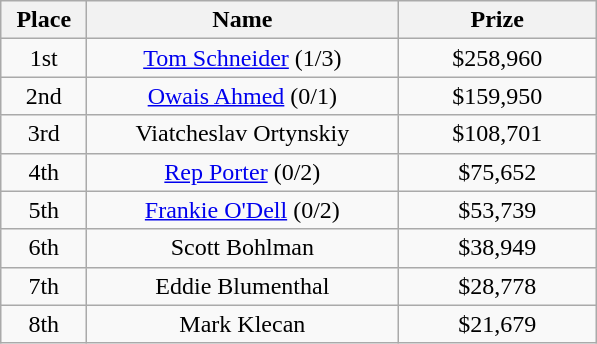<table class="wikitable">
<tr>
<th width="50">Place</th>
<th width="200">Name</th>
<th width="125">Prize</th>
</tr>
<tr>
<td align = "center">1st</td>
<td align = "center"><a href='#'>Tom Schneider</a> (1/3)</td>
<td align = "center">$258,960</td>
</tr>
<tr>
<td align = "center">2nd</td>
<td align = "center"><a href='#'>Owais Ahmed</a> (0/1)</td>
<td align = "center">$159,950</td>
</tr>
<tr>
<td align = "center">3rd</td>
<td align = "center">Viatcheslav Ortynskiy</td>
<td align = "center">$108,701</td>
</tr>
<tr>
<td align = "center">4th</td>
<td align = "center"><a href='#'>Rep Porter</a> (0/2)</td>
<td align = "center">$75,652</td>
</tr>
<tr>
<td align = "center">5th</td>
<td align = "center"><a href='#'>Frankie O'Dell</a> (0/2)</td>
<td align = "center">$53,739</td>
</tr>
<tr>
<td align = "center">6th</td>
<td align = "center">Scott Bohlman</td>
<td align = "center">$38,949</td>
</tr>
<tr>
<td align = "center">7th</td>
<td align = "center">Eddie Blumenthal</td>
<td align = "center">$28,778</td>
</tr>
<tr>
<td align = "center">8th</td>
<td align = "center">Mark Klecan</td>
<td align = "center">$21,679</td>
</tr>
</table>
